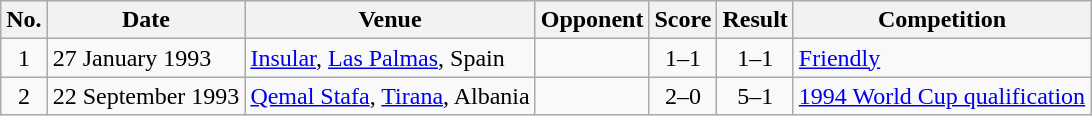<table class="wikitable sortable">
<tr>
<th scope="col">No.</th>
<th scope="col">Date</th>
<th scope="col">Venue</th>
<th scope="col">Opponent</th>
<th scope="col">Score</th>
<th scope="col">Result</th>
<th scope="col">Competition</th>
</tr>
<tr>
<td align="center">1</td>
<td>27 January 1993</td>
<td><a href='#'>Insular</a>, <a href='#'>Las Palmas</a>, Spain</td>
<td></td>
<td align="center">1–1</td>
<td align="center">1–1</td>
<td><a href='#'>Friendly</a></td>
</tr>
<tr>
<td align="center">2</td>
<td>22 September 1993</td>
<td><a href='#'>Qemal Stafa</a>, <a href='#'>Tirana</a>, Albania</td>
<td></td>
<td align="center">2–0</td>
<td align="center">5–1</td>
<td><a href='#'>1994 World Cup qualification</a></td>
</tr>
</table>
